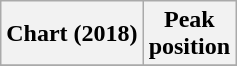<table class="wikitable sortable plainrowheaders">
<tr>
<th>Chart (2018)</th>
<th>Peak<br>position</th>
</tr>
<tr>
</tr>
</table>
